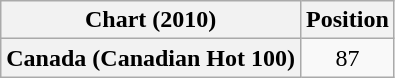<table class="wikitable plainrowheaders" style="text-align:center">
<tr>
<th scope="col">Chart (2010)</th>
<th scope="col">Position</th>
</tr>
<tr>
<th scope="row">Canada (Canadian Hot 100)</th>
<td>87</td>
</tr>
</table>
